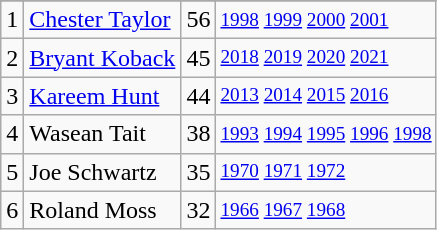<table class="wikitable">
<tr>
</tr>
<tr>
<td>1</td>
<td><a href='#'>Chester Taylor</a></td>
<td>56</td>
<td style="font-size:80%;"><a href='#'>1998</a> <a href='#'>1999</a> <a href='#'>2000</a> <a href='#'>2001</a></td>
</tr>
<tr>
<td>2</td>
<td><a href='#'>Bryant Koback</a></td>
<td>45</td>
<td style="font-size:80%;"><a href='#'>2018</a> <a href='#'>2019</a> <a href='#'>2020</a> <a href='#'>2021</a></td>
</tr>
<tr>
<td>3</td>
<td><a href='#'>Kareem Hunt</a></td>
<td>44</td>
<td style="font-size:80%;"><a href='#'>2013</a> <a href='#'>2014</a> <a href='#'>2015</a> <a href='#'>2016</a></td>
</tr>
<tr>
<td>4</td>
<td>Wasean Tait</td>
<td>38</td>
<td style="font-size:80%;"><a href='#'>1993</a> <a href='#'>1994</a> <a href='#'>1995</a> <a href='#'>1996</a> <a href='#'>1998</a></td>
</tr>
<tr>
<td>5</td>
<td>Joe Schwartz</td>
<td>35</td>
<td style="font-size:80%;"><a href='#'>1970</a> <a href='#'>1971</a> <a href='#'>1972</a></td>
</tr>
<tr>
<td>6</td>
<td>Roland Moss</td>
<td>32</td>
<td style="font-size:80%;"><a href='#'>1966</a> <a href='#'>1967</a> <a href='#'>1968</a></td>
</tr>
</table>
